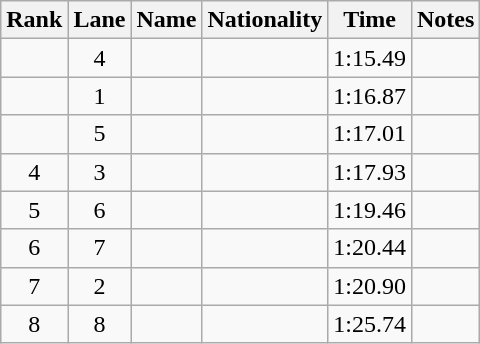<table class="wikitable sortable" style="text-align:center">
<tr>
<th>Rank</th>
<th>Lane</th>
<th>Name</th>
<th>Nationality</th>
<th>Time</th>
<th>Notes</th>
</tr>
<tr>
<td></td>
<td>4</td>
<td align=left></td>
<td align=left></td>
<td>1:15.49</td>
<td></td>
</tr>
<tr>
<td></td>
<td>1</td>
<td align=left></td>
<td align=left></td>
<td>1:16.87</td>
<td></td>
</tr>
<tr>
<td></td>
<td>5</td>
<td align=left></td>
<td align=left></td>
<td>1:17.01</td>
<td></td>
</tr>
<tr>
<td>4</td>
<td>3</td>
<td align=left></td>
<td align=left></td>
<td>1:17.93</td>
<td></td>
</tr>
<tr>
<td>5</td>
<td>6</td>
<td align=left></td>
<td align=left></td>
<td>1:19.46</td>
<td></td>
</tr>
<tr>
<td>6</td>
<td>7</td>
<td align=left></td>
<td align=left></td>
<td>1:20.44</td>
<td></td>
</tr>
<tr>
<td>7</td>
<td>2</td>
<td align=left></td>
<td align=left></td>
<td>1:20.90</td>
<td></td>
</tr>
<tr>
<td>8</td>
<td>8</td>
<td align=left></td>
<td align=left></td>
<td>1:25.74</td>
<td></td>
</tr>
</table>
